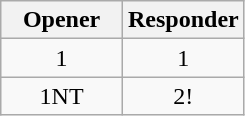<table class="wikitable" style="float:left;">
<tr>
<th width=50%>Opener</th>
<th width=50%>Responder</th>
</tr>
<tr align=center>
<td>1</td>
<td>1</td>
</tr>
<tr align=center>
<td>1NT</td>
<td>2!</td>
</tr>
</table>
